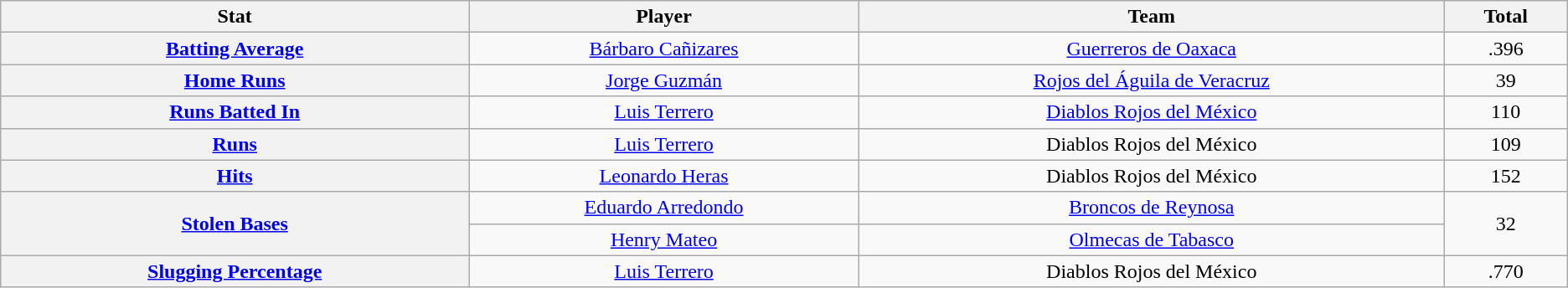<table class="wikitable" style="text-align:center;">
<tr>
<th scope="col" width="12%">Stat</th>
<th scope="col" width="10%">Player</th>
<th scope="col" width="15%">Team</th>
<th scope="col" width="3%">Total</th>
</tr>
<tr>
<th scope="row" style="text-align:center;"><a href='#'>Batting Average</a></th>
<td> <a href='#'>Bárbaro Cañizares</a></td>
<td><a href='#'>Guerreros de Oaxaca</a></td>
<td>.396</td>
</tr>
<tr>
<th scope="row" style="text-align:center;"><a href='#'>Home Runs</a></th>
<td> <a href='#'>Jorge Guzmán</a></td>
<td><a href='#'>Rojos del Águila de Veracruz</a></td>
<td>39</td>
</tr>
<tr>
<th scope="row" style="text-align:center;"><a href='#'>Runs Batted In</a></th>
<td> <a href='#'>Luis Terrero</a></td>
<td><a href='#'>Diablos Rojos del México</a></td>
<td>110</td>
</tr>
<tr>
<th scope="row" style="text-align:center;"><a href='#'>Runs</a></th>
<td> <a href='#'>Luis Terrero</a></td>
<td>Diablos Rojos del México</td>
<td>109</td>
</tr>
<tr>
<th scope="row" style="text-align:center;"><a href='#'>Hits</a></th>
<td> <a href='#'>Leonardo Heras</a></td>
<td>Diablos Rojos del México</td>
<td>152</td>
</tr>
<tr>
<th scope="row" style="text-align:center;" rowspan=2><a href='#'>Stolen Bases</a></th>
<td> <a href='#'>Eduardo Arredondo</a></td>
<td><a href='#'>Broncos de Reynosa</a></td>
<td rowspan=2>32</td>
</tr>
<tr>
<td> <a href='#'>Henry Mateo</a></td>
<td><a href='#'>Olmecas de Tabasco</a></td>
</tr>
<tr>
<th scope="row" style="text-align:center;"><a href='#'>Slugging Percentage</a></th>
<td> <a href='#'>Luis Terrero</a></td>
<td>Diablos Rojos del México</td>
<td>.770</td>
</tr>
</table>
